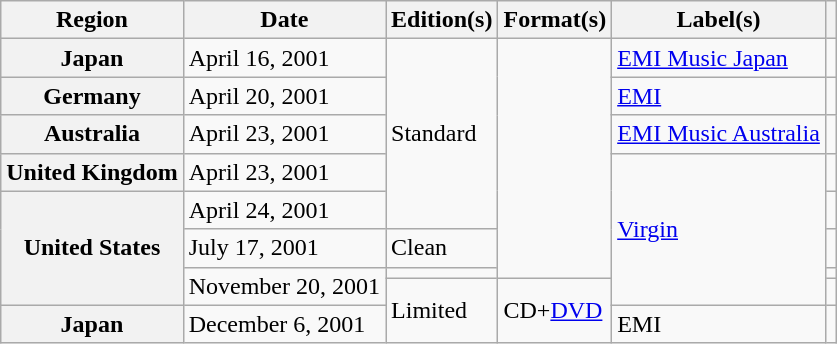<table class="wikitable sortable plainrowheaders">
<tr>
<th scope="col">Region</th>
<th scope="col">Date</th>
<th scope="col">Edition(s)</th>
<th scope="col">Format(s)</th>
<th scope="col">Label(s)</th>
<th scope="col"></th>
</tr>
<tr>
<th scope="row">Japan</th>
<td>April 16, 2001</td>
<td rowspan="5">Standard</td>
<td rowspan="7"></td>
<td><a href='#'>EMI Music Japan</a></td>
<td align="center"></td>
</tr>
<tr>
<th scope="row">Germany</th>
<td>April 20, 2001</td>
<td><a href='#'>EMI</a></td>
<td align="center"></td>
</tr>
<tr>
<th scope="row">Australia</th>
<td>April 23, 2001</td>
<td><a href='#'>EMI Music Australia</a></td>
<td align="center"></td>
</tr>
<tr>
<th scope="row">United Kingdom</th>
<td>April 23, 2001</td>
<td rowspan="5"><a href='#'>Virgin</a></td>
<td align="center"></td>
</tr>
<tr>
<th scope="row" rowspan="4">United States</th>
<td>April 24, 2001</td>
<td align="center"></td>
</tr>
<tr>
<td>July 17, 2001</td>
<td>Clean </td>
<td align="center"></td>
</tr>
<tr>
<td rowspan="2">November 20, 2001</td>
<td></td>
<td align="center"></td>
</tr>
<tr>
<td rowspan="2">Limited</td>
<td rowspan="2">CD+<a href='#'>DVD</a></td>
<td align="center"></td>
</tr>
<tr>
<th scope="row">Japan</th>
<td>December 6, 2001</td>
<td>EMI</td>
<td align="center"></td>
</tr>
</table>
